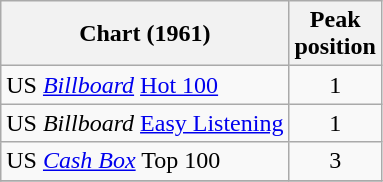<table class="wikitable">
<tr>
<th>Chart (1961)</th>
<th>Peak<br>position</th>
</tr>
<tr>
<td>US <em><a href='#'>Billboard</a></em> <a href='#'>Hot 100</a></td>
<td style="text-align:center;">1</td>
</tr>
<tr>
<td>US <em>Billboard</em> <a href='#'>Easy Listening</a></td>
<td style="text-align:center;">1</td>
</tr>
<tr>
<td>US <a href='#'><em>Cash Box</em></a> Top 100</td>
<td align="center">3</td>
</tr>
<tr>
</tr>
</table>
